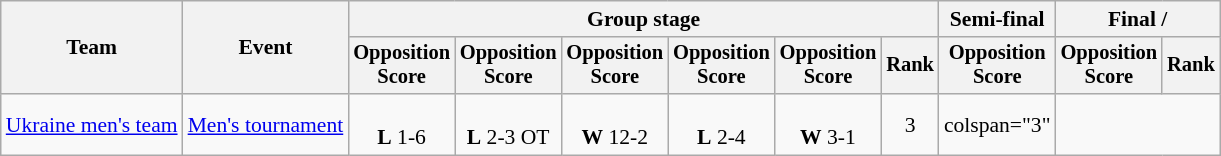<table class="wikitable" style="font-size:90%">
<tr>
<th rowspan=2>Team</th>
<th rowspan=2>Event</th>
<th colspan=6>Group stage</th>
<th>Semi-final</th>
<th colspan=2>Final / </th>
</tr>
<tr style="font-size:95%">
<th>Opposition<br>Score</th>
<th>Opposition<br>Score</th>
<th>Opposition<br>Score</th>
<th>Opposition<br>Score</th>
<th>Opposition<br>Score</th>
<th>Rank</th>
<th>Opposition<br>Score</th>
<th>Opposition<br>Score</th>
<th>Rank</th>
</tr>
<tr align=center>
<td align=left><a href='#'>Ukraine men's team</a></td>
<td align=left><a href='#'>Men's tournament</a></td>
<td><br><strong>L</strong> 1-6</td>
<td><br><strong>L</strong> 2-3 OT</td>
<td><br><strong>W</strong> 12-2</td>
<td><br><strong>L</strong> 2-4</td>
<td><br><strong>W</strong> 3-1</td>
<td>3</td>
<td>colspan="3" </td>
</tr>
</table>
